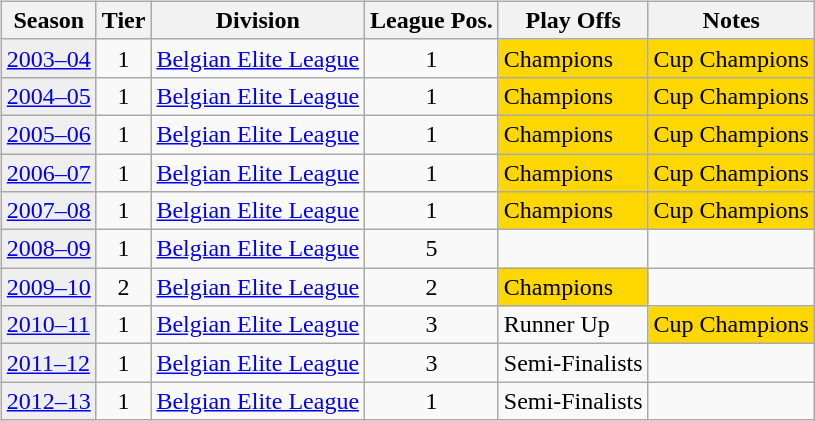<table>
<tr>
<td valign="top" width=0%><br><table class="wikitable">
<tr>
<th>Season</th>
<th>Tier</th>
<th>Division</th>
<th>League Pos.</th>
<th>Play Offs</th>
<th>Notes</th>
</tr>
<tr>
<td style="background:#efefef;"><a href='#'>2003–04</a></td>
<td align="center">1</td>
<td><a href='#'>Belgian Elite League</a></td>
<td align="center">1</td>
<td style="background:gold">Champions</td>
<td style="background:gold">Cup Champions</td>
</tr>
<tr>
<td style="background:#efefef;"><a href='#'>2004–05</a></td>
<td align="center">1</td>
<td><a href='#'>Belgian Elite League</a></td>
<td align="center">1</td>
<td style="background:gold">Champions</td>
<td style="background:gold">Cup Champions</td>
</tr>
<tr>
<td style="background:#efefef;"><a href='#'>2005–06</a></td>
<td align="center">1</td>
<td><a href='#'>Belgian Elite League</a></td>
<td align="center">1</td>
<td style="background:gold">Champions</td>
<td style="background:gold">Cup Champions</td>
</tr>
<tr>
<td style="background:#efefef;"><a href='#'>2006–07</a></td>
<td align="center">1</td>
<td><a href='#'>Belgian Elite League</a></td>
<td align="center">1</td>
<td style="background:gold">Champions</td>
<td style="background:gold">Cup Champions</td>
</tr>
<tr>
<td style="background:#efefef;"><a href='#'>2007–08</a></td>
<td align="center">1</td>
<td><a href='#'>Belgian Elite League</a></td>
<td align="center">1</td>
<td style="background:gold">Champions</td>
<td style="background:gold">Cup Champions</td>
</tr>
<tr>
<td style="background:#efefef;"><a href='#'>2008–09</a></td>
<td align="center">1</td>
<td><a href='#'>Belgian Elite League</a></td>
<td align="center">5</td>
<td></td>
<td></td>
</tr>
<tr>
<td style="background:#efefef;"><a href='#'>2009–10</a></td>
<td align="center">2</td>
<td><a href='#'>Belgian Elite League</a></td>
<td align="center">2</td>
<td style="background:gold">Champions</td>
<td></td>
</tr>
<tr>
<td style="background:#efefef;"><a href='#'>2010–11</a></td>
<td align="center">1</td>
<td><a href='#'>Belgian Elite League</a></td>
<td align="center">3</td>
<td>Runner Up</td>
<td style="background:gold">Cup Champions</td>
</tr>
<tr>
<td style="background:#efefef;"><a href='#'>2011–12</a></td>
<td align="center">1</td>
<td><a href='#'>Belgian Elite League</a></td>
<td align="center">3</td>
<td>Semi-Finalists</td>
<td></td>
</tr>
<tr>
<td style="background:#efefef;"><a href='#'>2012–13</a></td>
<td align="center">1</td>
<td><a href='#'>Belgian Elite League</a></td>
<td align="center">1</td>
<td>Semi-Finalists</td>
<td></td>
</tr>
</table>
</td>
</tr>
</table>
